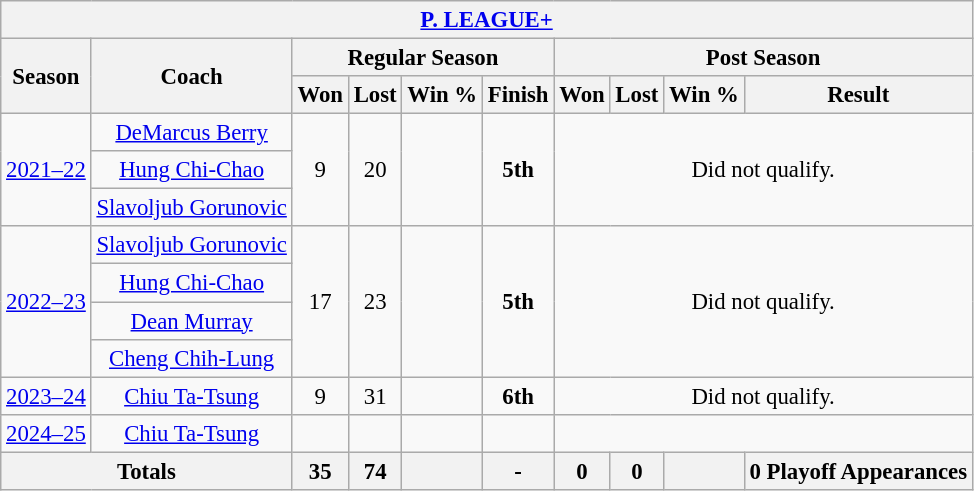<table class="wikitable" style="font-size: 95%; text-align:center;">
<tr>
<th colspan="10"><a href='#'>P. LEAGUE+</a></th>
</tr>
<tr>
<th rowspan="2">Season</th>
<th rowspan="2">Coach</th>
<th colspan="4">Regular Season</th>
<th colspan="4">Post Season</th>
</tr>
<tr>
<th>Won</th>
<th>Lost</th>
<th>Win %</th>
<th>Finish</th>
<th>Won</th>
<th>Lost</th>
<th>Win %</th>
<th>Result</th>
</tr>
<tr>
<td rowspan=3><a href='#'>2021–22</a></td>
<td><a href='#'>DeMarcus Berry</a></td>
<td rowspan=3>9</td>
<td rowspan=3>20</td>
<td rowspan=3></td>
<td rowspan=3><strong>5th</strong></td>
<td rowspan="3" colspan="4">Did not qualify.</td>
</tr>
<tr>
<td><a href='#'>Hung Chi-Chao</a></td>
</tr>
<tr>
<td><a href='#'>Slavoljub Gorunovic</a></td>
</tr>
<tr>
<td rowspan=4><a href='#'>2022–23</a></td>
<td><a href='#'>Slavoljub Gorunovic</a></td>
<td rowspan=4>17</td>
<td rowspan=4>23</td>
<td rowspan=4></td>
<td rowspan=4><strong>5th</strong></td>
<td rowspan="4" colspan="4">Did not qualify.</td>
</tr>
<tr>
<td><a href='#'>Hung Chi-Chao</a></td>
</tr>
<tr>
<td><a href='#'>Dean Murray</a></td>
</tr>
<tr>
<td><a href='#'>Cheng Chih-Lung</a></td>
</tr>
<tr>
<td><a href='#'>2023–24</a></td>
<td><a href='#'>Chiu Ta-Tsung</a></td>
<td>9</td>
<td>31</td>
<td></td>
<td><strong>6th</strong></td>
<td colspan="4">Did not qualify.</td>
</tr>
<tr>
<td><a href='#'>2024–25</a></td>
<td><a href='#'>Chiu Ta-Tsung</a></td>
<td></td>
<td></td>
<td></td>
<td></td>
</tr>
<tr>
<th colspan="2">Totals</th>
<th>35</th>
<th>74</th>
<th></th>
<th>-</th>
<th>0</th>
<th>0</th>
<th></th>
<th>0 Playoff Appearances</th>
</tr>
</table>
